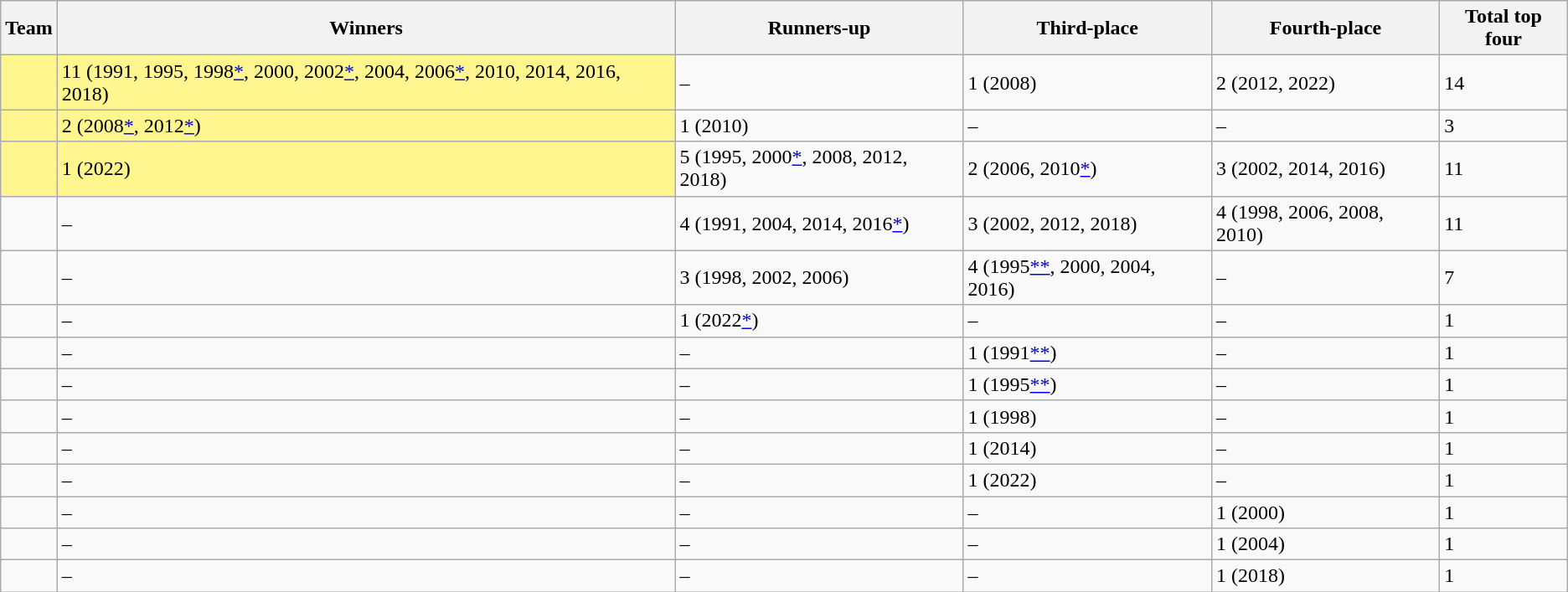<table class="wikitable sortable">
<tr>
<th>Team</th>
<th>Winners</th>
<th>Runners-up</th>
<th>Third-place</th>
<th>Fourth-place</th>
<th>Total top four</th>
</tr>
<tr>
<td style="background:#fff68f;"></td>
<td style="background:#fff68f;">11 (1991, 1995, 1998<a href='#'>*</a>, 2000, 2002<a href='#'>*</a>, 2004, 2006<a href='#'>*</a>, 2010, 2014, 2016, 2018)</td>
<td>–</td>
<td>1 (2008)</td>
<td>2 (2012, 2022)</td>
<td>14</td>
</tr>
<tr>
<td style="background:#fff68f;"></td>
<td style="background:#fff68f;">2 (2008<a href='#'>*</a>, 2012<a href='#'>*</a>)</td>
<td>1 (2010)</td>
<td>–</td>
<td>–</td>
<td>3</td>
</tr>
<tr>
<td style="background:#fff68f;"></td>
<td style="background:#fff68f;">1 (2022)</td>
<td>5 (1995, 2000<a href='#'>*</a>, 2008, 2012, 2018)</td>
<td>2 (2006, 2010<a href='#'>*</a>)</td>
<td>3 (2002, 2014, 2016)</td>
<td>11</td>
</tr>
<tr>
<td></td>
<td>–</td>
<td>4 (1991, 2004, 2014, 2016<a href='#'>*</a>)</td>
<td>3 (2002, 2012, 2018)</td>
<td>4 (1998, 2006, 2008, 2010)</td>
<td>11</td>
</tr>
<tr>
<td></td>
<td>–</td>
<td>3 (1998, 2002, 2006)</td>
<td>4 (1995<a href='#'>**</a>, 2000, 2004, 2016)</td>
<td>–</td>
<td>7</td>
</tr>
<tr>
<td></td>
<td>–</td>
<td>1 (2022<a href='#'>*</a>)</td>
<td>–</td>
<td>–</td>
<td>1</td>
</tr>
<tr>
<td></td>
<td>–</td>
<td>–</td>
<td>1 (1991<a href='#'>**</a>)</td>
<td>–</td>
<td>1</td>
</tr>
<tr>
<td></td>
<td>–</td>
<td>–</td>
<td>1 (1995<a href='#'>**</a>)</td>
<td>–</td>
<td>1</td>
</tr>
<tr>
<td></td>
<td>–</td>
<td>–</td>
<td>1 (1998)</td>
<td>–</td>
<td>1</td>
</tr>
<tr>
<td></td>
<td>–</td>
<td>–</td>
<td>1 (2014)</td>
<td>–</td>
<td>1</td>
</tr>
<tr>
<td></td>
<td>–</td>
<td>–</td>
<td>1 (2022)</td>
<td>–</td>
<td>1</td>
</tr>
<tr>
<td></td>
<td>–</td>
<td>–</td>
<td>–</td>
<td>1 (2000)</td>
<td>1</td>
</tr>
<tr>
<td></td>
<td>–</td>
<td>–</td>
<td>–</td>
<td>1 (2004)</td>
<td>1</td>
</tr>
<tr>
<td></td>
<td>–</td>
<td>–</td>
<td>–</td>
<td>1 (2018)</td>
<td>1</td>
</tr>
</table>
